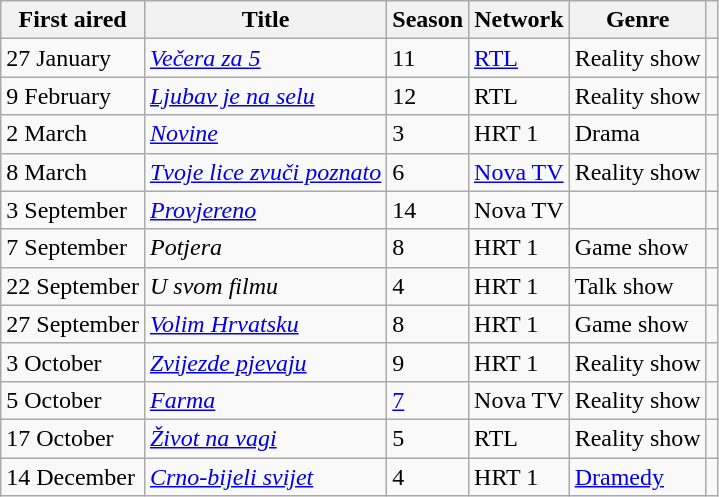<table class="wikitable sortable">
<tr>
<th>First aired</th>
<th>Title</th>
<th>Season</th>
<th>Network</th>
<th>Genre</th>
<th></th>
</tr>
<tr>
<td>27 January</td>
<td><em><a href='#'>Večera za 5</a></em></td>
<td>11</td>
<td><a href='#'>RTL</a></td>
<td>Reality show</td>
<td></td>
</tr>
<tr>
<td>9 February</td>
<td><em><a href='#'>Ljubav je na selu</a></em></td>
<td>12</td>
<td>RTL</td>
<td>Reality show</td>
<td></td>
</tr>
<tr>
<td>2 March</td>
<td><em><a href='#'>Novine</a></em></td>
<td>3</td>
<td>HRT 1</td>
<td>Drama</td>
<td></td>
</tr>
<tr>
<td>8 March</td>
<td><em><a href='#'>Tvoje lice zvuči poznato</a></em></td>
<td>6</td>
<td><a href='#'>Nova TV</a></td>
<td>Reality show</td>
<td></td>
</tr>
<tr>
<td>3 September</td>
<td><em><a href='#'>Provjereno</a></em></td>
<td>14</td>
<td>Nova TV</td>
<td></td>
</tr>
<tr>
<td>7 September</td>
<td><em>Potjera</em></td>
<td>8</td>
<td>HRT 1</td>
<td>Game show</td>
<td></td>
</tr>
<tr>
<td>22 September</td>
<td><em>U svom filmu</em></td>
<td>4</td>
<td>HRT 1</td>
<td>Talk show</td>
<td></td>
</tr>
<tr>
<td>27 September</td>
<td><em><a href='#'>Volim Hrvatsku</a></em></td>
<td>8</td>
<td>HRT 1</td>
<td>Game show</td>
<td></td>
</tr>
<tr>
<td>3 October</td>
<td><em><a href='#'>Zvijezde pjevaju</a></em></td>
<td>9</td>
<td>HRT 1</td>
<td>Reality show</td>
<td></td>
</tr>
<tr>
<td>5 October</td>
<td><em><a href='#'>Farma</a></em></td>
<td><a href='#'>7</a></td>
<td>Nova TV</td>
<td>Reality show</td>
<td></td>
</tr>
<tr>
<td>17 October</td>
<td><em><a href='#'>Život na vagi</a></em></td>
<td>5</td>
<td>RTL</td>
<td>Reality show</td>
<td></td>
</tr>
<tr>
<td>14 December</td>
<td><em><a href='#'>Crno-bijeli svijet</a></em></td>
<td>4</td>
<td>HRT 1</td>
<td><a href='#'>Dramedy</a></td>
<td></td>
</tr>
</table>
